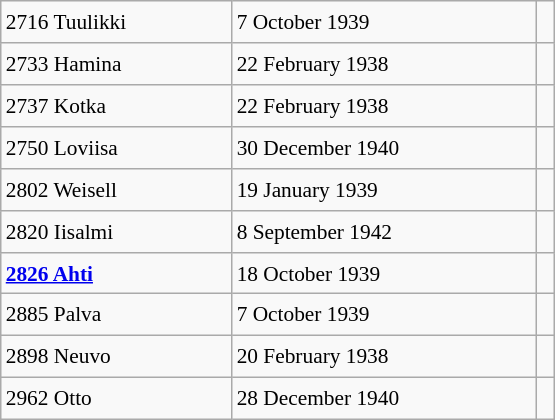<table class="wikitable" style="font-size: 89%; float: left; width: 26em; margin-right: 1em; height: 280px">
<tr>
<td>2716 Tuulikki</td>
<td>7 October 1939</td>
<td></td>
</tr>
<tr>
<td>2733 Hamina</td>
<td>22 February 1938</td>
<td></td>
</tr>
<tr>
<td>2737 Kotka</td>
<td>22 February 1938</td>
<td></td>
</tr>
<tr>
<td>2750 Loviisa</td>
<td>30 December 1940</td>
<td></td>
</tr>
<tr>
<td>2802 Weisell</td>
<td>19 January 1939</td>
<td></td>
</tr>
<tr>
<td>2820 Iisalmi</td>
<td>8 September 1942</td>
<td></td>
</tr>
<tr>
<td><strong><a href='#'>2826 Ahti</a></strong></td>
<td>18 October 1939</td>
<td></td>
</tr>
<tr>
<td>2885 Palva</td>
<td>7 October 1939</td>
<td></td>
</tr>
<tr>
<td>2898 Neuvo</td>
<td>20 February 1938</td>
<td></td>
</tr>
<tr>
<td>2962 Otto</td>
<td>28 December 1940</td>
<td></td>
</tr>
</table>
